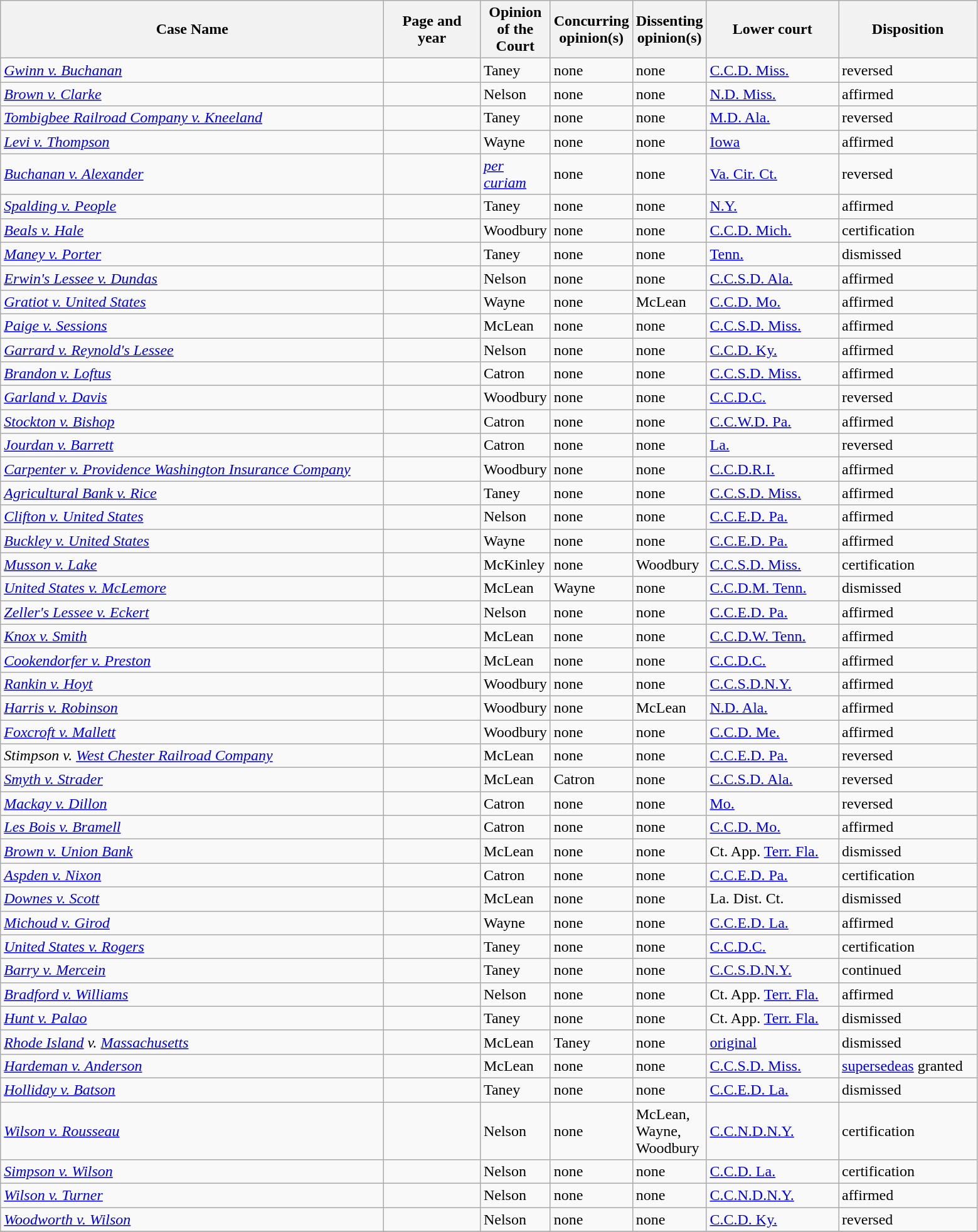<table class="wikitable sortable">
<tr>
<th scope="col" style="width: 400px;">Case Name</th>
<th scope="col" style="width: 95px;">Page and year</th>
<th scope="col" style="width: 10px;">Opinion of the Court</th>
<th scope="col" style="width: 10px;">Concurring opinion(s)</th>
<th scope="col" style="width: 10px;">Dissenting opinion(s)</th>
<th scope="col" style="width: 133px;">Lower court</th>
<th scope="col" style="width: 140px;">Disposition</th>
</tr>
<tr>
<td><em><a href='#'>Gwinn v. Buchanan</a></em></td>
<td align="right"></td>
<td>Taney</td>
<td>none</td>
<td>none</td>
<td><a href='#'>C.C.D. Miss.</a></td>
<td>reversed</td>
</tr>
<tr>
<td><em><a href='#'>Brown v. Clarke</a></em></td>
<td align="right"></td>
<td>Nelson</td>
<td>none</td>
<td>none</td>
<td><a href='#'>N.D. Miss.</a></td>
<td>affirmed</td>
</tr>
<tr>
<td><em><a href='#'>Tombigbee Railroad Company v. Kneeland</a></em></td>
<td align="right"></td>
<td>Taney</td>
<td>none</td>
<td>none</td>
<td><a href='#'>M.D. Ala.</a></td>
<td>reversed</td>
</tr>
<tr>
<td><em><a href='#'>Levi v. Thompson</a></em></td>
<td align="right"></td>
<td>Wayne</td>
<td>none</td>
<td>none</td>
<td><a href='#'>Iowa</a></td>
<td>affirmed</td>
</tr>
<tr>
<td><em><a href='#'>Buchanan v. Alexander</a></em></td>
<td align="right"></td>
<td><em><a href='#'>per curiam</a></em></td>
<td>none</td>
<td>none</td>
<td><a href='#'>Va. Cir. Ct.</a></td>
<td>reversed</td>
</tr>
<tr>
<td><em><a href='#'>Spalding v. People</a></em></td>
<td align="right"></td>
<td>Taney</td>
<td>none</td>
<td>none</td>
<td><a href='#'>N.Y.</a></td>
<td>affirmed</td>
</tr>
<tr>
<td><em><a href='#'>Beals v. Hale</a></em></td>
<td align="right"></td>
<td>Woodbury</td>
<td>none</td>
<td>none</td>
<td><a href='#'>C.C.D. Mich.</a></td>
<td>certification</td>
</tr>
<tr>
<td><em><a href='#'>Maney v. Porter</a></em></td>
<td align="right"></td>
<td>Taney</td>
<td>none</td>
<td>none</td>
<td><a href='#'>Tenn.</a></td>
<td>dismissed</td>
</tr>
<tr>
<td><em><a href='#'>Erwin's Lessee v. Dundas</a></em></td>
<td align="right"></td>
<td>Nelson</td>
<td>none</td>
<td>none</td>
<td><a href='#'>C.C.S.D. Ala.</a></td>
<td>affirmed</td>
</tr>
<tr>
<td><em><a href='#'>Gratiot v. United States</a></em></td>
<td align="right"></td>
<td>Wayne</td>
<td>none</td>
<td>McLean</td>
<td><a href='#'>C.C.D. Mo.</a></td>
<td>affirmed</td>
</tr>
<tr>
<td><em><a href='#'>Paige v. Sessions</a></em></td>
<td align="right"></td>
<td>McLean</td>
<td>none</td>
<td>none</td>
<td><a href='#'>C.C.S.D. Miss.</a></td>
<td>affirmed</td>
</tr>
<tr>
<td><em><a href='#'>Garrard v. Reynold's Lessee</a></em></td>
<td align="right"></td>
<td>Nelson</td>
<td>none</td>
<td>none</td>
<td><a href='#'>C.C.D. Ky.</a></td>
<td>affirmed</td>
</tr>
<tr>
<td><em><a href='#'>Brandon v. Loftus</a></em></td>
<td align="right"></td>
<td>Catron</td>
<td>none</td>
<td>none</td>
<td><a href='#'>C.C.S.D. Miss.</a></td>
<td>affirmed</td>
</tr>
<tr>
<td><em><a href='#'>Garland v. Davis</a></em></td>
<td align="right"></td>
<td>Woodbury</td>
<td>none</td>
<td>none</td>
<td><a href='#'>C.C.D.C.</a></td>
<td>reversed</td>
</tr>
<tr>
<td><em><a href='#'>Stockton v. Bishop</a></em></td>
<td align="right"></td>
<td>Catron</td>
<td>none</td>
<td>none</td>
<td><a href='#'>C.C.W.D. Pa.</a></td>
<td>affirmed</td>
</tr>
<tr>
<td><em><a href='#'>Jourdan v. Barrett</a></em></td>
<td align="right"></td>
<td>Catron</td>
<td>none</td>
<td>none</td>
<td><a href='#'>La.</a></td>
<td>reversed</td>
</tr>
<tr>
<td><em><a href='#'>Carpenter v. Providence Washington Insurance Company</a></em></td>
<td align="right"></td>
<td>Woodbury</td>
<td>none</td>
<td>none</td>
<td><a href='#'>C.C.D.R.I.</a></td>
<td>affirmed</td>
</tr>
<tr>
<td><em><a href='#'>Agricultural Bank v. Rice</a></em></td>
<td align="right"></td>
<td>Taney</td>
<td>none</td>
<td>none</td>
<td><a href='#'>C.C.S.D. Miss.</a></td>
<td>affirmed</td>
</tr>
<tr>
<td><em><a href='#'>Clifton v. United States</a></em></td>
<td align="right"></td>
<td>Nelson</td>
<td>none</td>
<td>none</td>
<td><a href='#'>C.C.E.D. Pa.</a></td>
<td>affirmed</td>
</tr>
<tr>
<td><em><a href='#'>Buckley v. United States</a></em></td>
<td align="right"></td>
<td>Wayne</td>
<td>none</td>
<td>none</td>
<td><a href='#'>C.C.E.D. Pa.</a></td>
<td>affirmed</td>
</tr>
<tr>
<td><em><a href='#'>Musson v. Lake</a></em></td>
<td align="right"></td>
<td>McKinley</td>
<td>none</td>
<td>Woodbury</td>
<td><a href='#'>C.C.S.D. Miss.</a></td>
<td>certification</td>
</tr>
<tr>
<td><em><a href='#'>United States v. McLemore</a></em></td>
<td align="right"></td>
<td>McLean</td>
<td>Wayne</td>
<td>none</td>
<td><a href='#'>C.C.D.M. Tenn.</a></td>
<td>dismissed</td>
</tr>
<tr>
<td><em><a href='#'>Zeller's Lessee v. Eckert</a></em></td>
<td align="right"></td>
<td>Nelson</td>
<td>none</td>
<td>none</td>
<td><a href='#'>C.C.E.D. Pa.</a></td>
<td>affirmed</td>
</tr>
<tr>
<td><em><a href='#'>Knox v. Smith</a></em></td>
<td align="right"></td>
<td>McLean</td>
<td>none</td>
<td>none</td>
<td><a href='#'>C.C.D.W. Tenn.</a></td>
<td>affirmed</td>
</tr>
<tr>
<td><em><a href='#'>Cookendorfer v. Preston</a></em></td>
<td align="right"></td>
<td>McLean</td>
<td>none</td>
<td>none</td>
<td><a href='#'>C.C.D.C.</a></td>
<td>affirmed</td>
</tr>
<tr>
<td><em><a href='#'>Rankin v. Hoyt</a></em></td>
<td align="right"></td>
<td>Woodbury</td>
<td>none</td>
<td>none</td>
<td><a href='#'>C.C.S.D.N.Y.</a></td>
<td>affirmed</td>
</tr>
<tr>
<td><em><a href='#'>Harris v. Robinson</a></em></td>
<td align="right"></td>
<td>Woodbury</td>
<td>none</td>
<td>McLean</td>
<td><a href='#'>N.D. Ala.</a></td>
<td>affirmed</td>
</tr>
<tr>
<td><em><a href='#'>Foxcroft v. Mallett</a></em></td>
<td align="right"></td>
<td>Woodbury</td>
<td>none</td>
<td>none</td>
<td><a href='#'>C.C.D. Me.</a></td>
<td>affirmed</td>
</tr>
<tr>
<td><em>Stimpson v. <a href='#'>West Chester Railroad Company</a></em></td>
<td align="right"></td>
<td>McLean</td>
<td>none</td>
<td>none</td>
<td><a href='#'>C.C.E.D. Pa.</a></td>
<td>reversed</td>
</tr>
<tr>
<td><em><a href='#'>Smyth v. Strader</a></em></td>
<td align="right"></td>
<td>McLean</td>
<td>Catron</td>
<td>none</td>
<td><a href='#'>C.C.S.D. Ala.</a></td>
<td>reversed</td>
</tr>
<tr>
<td><em><a href='#'>Mackay v. Dillon</a></em></td>
<td align="right"></td>
<td>Catron</td>
<td>none</td>
<td>none</td>
<td><a href='#'>Mo.</a></td>
<td>reversed</td>
</tr>
<tr>
<td><em><a href='#'>Les Bois v. Bramell</a></em></td>
<td align="right"></td>
<td>Catron</td>
<td>none</td>
<td>none</td>
<td><a href='#'>C.C.D. Mo.</a></td>
<td>affirmed</td>
</tr>
<tr>
<td><em><a href='#'>Brown v. Union Bank</a></em></td>
<td align="right"></td>
<td>McLean</td>
<td>none</td>
<td>none</td>
<td>Ct. App. <a href='#'>Terr. Fla.</a></td>
<td>dismissed</td>
</tr>
<tr>
<td><em><a href='#'>Aspden v. Nixon</a></em></td>
<td align="right"></td>
<td>Catron</td>
<td>none</td>
<td>none</td>
<td><a href='#'>C.C.E.D. Pa.</a></td>
<td>certification</td>
</tr>
<tr>
<td><em><a href='#'>Downes v. Scott</a></em></td>
<td align="right"></td>
<td>McLean</td>
<td>none</td>
<td>none</td>
<td>La. Dist. Ct.</td>
<td>dismissed</td>
</tr>
<tr>
<td><em><a href='#'>Michoud v. Girod</a></em></td>
<td align="right"></td>
<td>Wayne</td>
<td>none</td>
<td>none</td>
<td><a href='#'>C.C.E.D. La.</a></td>
<td>affirmed</td>
</tr>
<tr>
<td><em><a href='#'>United States v. Rogers</a></em></td>
<td align="right"></td>
<td>Taney</td>
<td>none</td>
<td>none</td>
<td><a href='#'>C.C.D.C.</a></td>
<td>certification</td>
</tr>
<tr>
<td><em><a href='#'>Barry v. Mercein</a></em></td>
<td align="right"></td>
<td>Taney</td>
<td>none</td>
<td>none</td>
<td><a href='#'>C.C.S.D.N.Y.</a></td>
<td>continued</td>
</tr>
<tr>
<td><em><a href='#'>Bradford v. Williams</a></em></td>
<td align="right"></td>
<td>Nelson</td>
<td>none</td>
<td>none</td>
<td>Ct. App. <a href='#'>Terr. Fla.</a></td>
<td>affirmed</td>
</tr>
<tr>
<td><em><a href='#'>Hunt v. Palao</a></em></td>
<td align="right"></td>
<td>Taney</td>
<td>none</td>
<td>none</td>
<td>Ct. App. <a href='#'>Terr. Fla.</a></td>
<td>dismissed</td>
</tr>
<tr>
<td><em><a href='#'>Rhode Island</a> v. <a href='#'>Massachusetts</a></em></td>
<td align="right"></td>
<td>McLean</td>
<td>Taney</td>
<td>none</td>
<td><a href='#'>original</a></td>
<td>dismissed</td>
</tr>
<tr>
<td><em><a href='#'>Hardeman v. Anderson</a></em></td>
<td align="right"></td>
<td>McLean</td>
<td>none</td>
<td>none</td>
<td><a href='#'>C.C.S.D. Miss.</a></td>
<td><a href='#'>supersedeas</a> granted</td>
</tr>
<tr>
<td><em><a href='#'>Holliday v. Batson</a></em></td>
<td align="right"></td>
<td>Taney</td>
<td>none</td>
<td>none</td>
<td><a href='#'>C.C.E.D. La.</a></td>
<td>dismissed</td>
</tr>
<tr>
<td><em><a href='#'>Wilson v. Rousseau</a></em></td>
<td align="right"></td>
<td>Nelson</td>
<td>none</td>
<td>McLean, Wayne, Woodbury</td>
<td><a href='#'>C.C.N.D.N.Y.</a></td>
<td>certification</td>
</tr>
<tr>
<td><em><a href='#'>Simpson v. Wilson</a></em></td>
<td align="right"></td>
<td>Nelson</td>
<td>none</td>
<td>none</td>
<td><a href='#'>C.C.D. La.</a></td>
<td>certification</td>
</tr>
<tr>
<td><em><a href='#'>Wilson v. Turner</a></em></td>
<td align="right"></td>
<td>Nelson</td>
<td>none</td>
<td>none</td>
<td><a href='#'>C.C.N.D.N.Y.</a></td>
<td>affirmed</td>
</tr>
<tr>
<td><em><a href='#'>Woodworth v. Wilson</a></em></td>
<td align="right"></td>
<td>Nelson</td>
<td>none</td>
<td>none</td>
<td><a href='#'>C.C.D. Ky.</a></td>
<td>reversed</td>
</tr>
<tr>
</tr>
</table>
